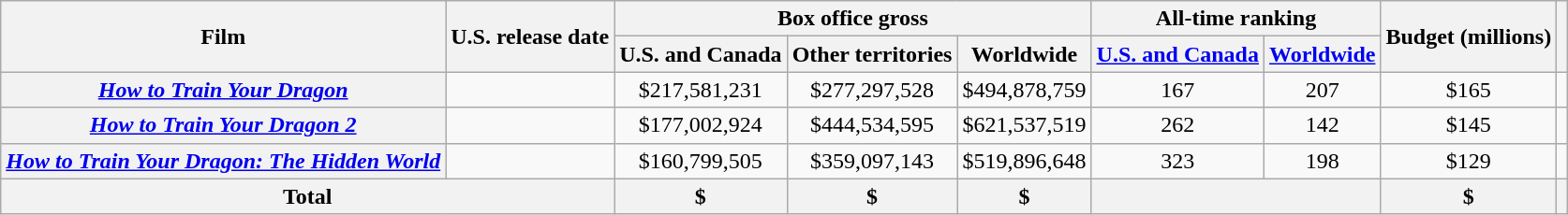<table class="wikitable sortable plainrowheaders" style="text-align:center;">
<tr>
<th rowspan="2">Film</th>
<th rowspan="2">U.S. release date</th>
<th colspan="3">Box office gross</th>
<th colspan="2">All-time ranking</th>
<th rowspan="2">Budget (millions)</th>
<th rowspan="2"></th>
</tr>
<tr>
<th>U.S. and Canada</th>
<th>Other territories</th>
<th>Worldwide</th>
<th><a href='#'>U.S. and Canada</a></th>
<th><a href='#'>Worldwide</a></th>
</tr>
<tr>
<th scope="row"><em><a href='#'>How to Train Your Dragon</a></em></th>
<td style="text-align:left"></td>
<td>$217,581,231</td>
<td>$277,297,528</td>
<td>$494,878,759</td>
<td>167</td>
<td>207</td>
<td>$165</td>
<td></td>
</tr>
<tr>
<th scope="row"><em><a href='#'>How to Train Your Dragon 2</a></em></th>
<td style="text-align:left"></td>
<td>$177,002,924</td>
<td>$444,534,595</td>
<td>$621,537,519</td>
<td>262</td>
<td>142</td>
<td>$145</td>
<td></td>
</tr>
<tr>
<th scope="row"><em><a href='#'>How to Train Your Dragon: The Hidden World</a></em></th>
<td style="text-align:left"></td>
<td>$160,799,505</td>
<td>$359,097,143</td>
<td>$519,896,648</td>
<td>323</td>
<td>198</td>
<td>$129</td>
<td></td>
</tr>
<tr>
<th colspan=2>Total</th>
<th>$</th>
<th>$</th>
<th>$</th>
<th colspan=2></th>
<th>$</th>
<th></th>
</tr>
</table>
